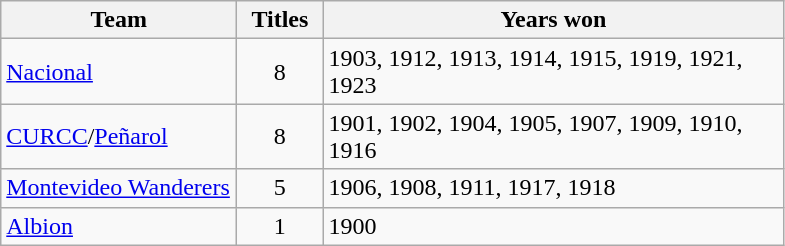<table class="wikitable sortable" style="text-align:left">
<tr>
<th width=150px>Team</th>
<th width=50px>Titles</th>
<th width=300px>Years won</th>
</tr>
<tr>
<td><a href='#'>Nacional</a></td>
<td align="center">8</td>
<td>1903, 1912, 1913, 1914, 1915, 1919, 1921, 1923</td>
</tr>
<tr>
<td><a href='#'>CURCC</a>/<a href='#'>Peñarol</a> </td>
<td align="center">8</td>
<td>1901, 1902, 1904, 1905, 1907, 1909, 1910, 1916</td>
</tr>
<tr>
<td><a href='#'>Montevideo Wanderers</a></td>
<td align="center">5</td>
<td>1906, 1908, 1911, 1917, 1918</td>
</tr>
<tr>
<td><a href='#'>Albion</a></td>
<td align="center">1</td>
<td>1900</td>
</tr>
</table>
